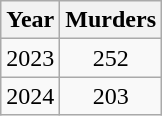<table class="wikitable">
<tr>
<th>Year</th>
<th>Murders</th>
</tr>
<tr>
<td>2023</td>
<td align=center>252</td>
</tr>
<tr>
<td>2024</td>
<td align=center>203</td>
</tr>
</table>
